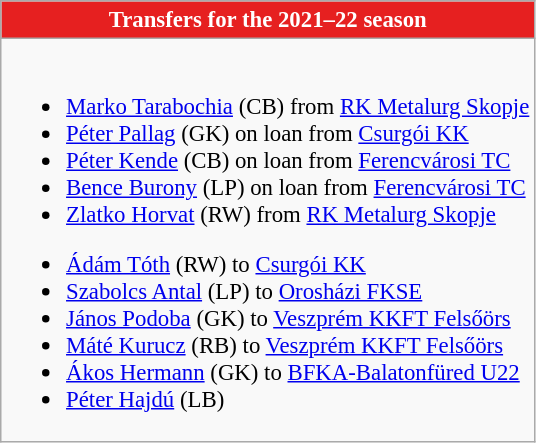<table class="wikitable collapsible collapsed" style="font-size:95%">
<tr>
<th style="color:#FFFFFF; background:#E62020"> <strong>Transfers for the 2021–22 season</strong></th>
</tr>
<tr>
<td><br>
<ul><li> <a href='#'>Marko Tarabochia</a> (CB) from  <a href='#'>RK Metalurg Skopje</a></li><li> <a href='#'>Péter Pallag</a> (GK) on loan from  <a href='#'>Csurgói KK</a></li><li> <a href='#'>Péter Kende</a> (CB) on loan from  <a href='#'>Ferencvárosi TC</a></li><li> <a href='#'>Bence Burony</a> (LP) on loan from  <a href='#'>Ferencvárosi TC</a></li><li> <a href='#'>Zlatko Horvat</a> (RW) from  <a href='#'>RK Metalurg Skopje</a></li></ul><ul><li> <a href='#'>Ádám Tóth</a> (RW) to  <a href='#'>Csurgói KK</a></li><li> <a href='#'>Szabolcs Antal</a> (LP) to  <a href='#'>Orosházi FKSE</a></li><li> <a href='#'>János Podoba</a> (GK) to  <a href='#'>Veszprém KKFT Felsőörs</a></li><li> <a href='#'>Máté Kurucz</a> (RB) to  <a href='#'>Veszprém KKFT Felsőörs</a></li><li> <a href='#'>Ákos Hermann</a> (GK) to  <a href='#'>BFKA-Balatonfüred U22</a></li><li> <a href='#'>Péter Hajdú</a> (LB)</li></ul></td>
</tr>
</table>
